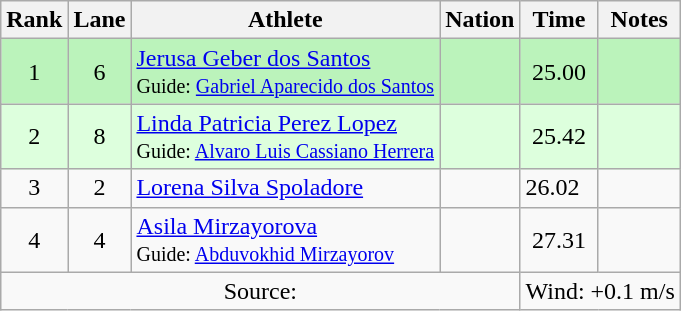<table class="wikitable sortable" style="text-align:center;">
<tr>
<th scope="col">Rank</th>
<th scope="col">Lane</th>
<th scope="col">Athlete</th>
<th scope="col">Nation</th>
<th scope="col">Time</th>
<th scope="col">Notes</th>
</tr>
<tr bgcolor="#bbf3bb">
<td>1</td>
<td>6</td>
<td align=left><a href='#'>Jerusa Geber dos Santos</a><br><small>Guide: <a href='#'>Gabriel Aparecido dos Santos</a></small></td>
<td align=left></td>
<td>25.00</td>
<td></td>
</tr>
<tr bgcolor=ddffdd>
<td>2</td>
<td>8</td>
<td align=left><a href='#'>Linda Patricia Perez Lopez</a><br><small>Guide: <a href='#'>Alvaro Luis Cassiano Herrera</a></small></td>
<td align=left></td>
<td>25.42</td>
<td> </td>
</tr>
<tr>
<td>3</td>
<td>2</td>
<td align=left><a href='#'>Lorena Silva Spoladore</a></td>
<td align=left></td>
<td align=left>26.02</td>
<td></td>
</tr>
<tr>
<td>4</td>
<td>4</td>
<td align=left><a href='#'>Asila Mirzayorova</a><br><small>Guide: <a href='#'>Abduvokhid Mirzayorov</a></small></td>
<td align=left></td>
<td>27.31</td>
<td></td>
</tr>
<tr class="sortbottom">
<td colspan=4>Source:</td>
<td colspan="2" style="text-align:left;">Wind: +0.1 m/s</td>
</tr>
</table>
